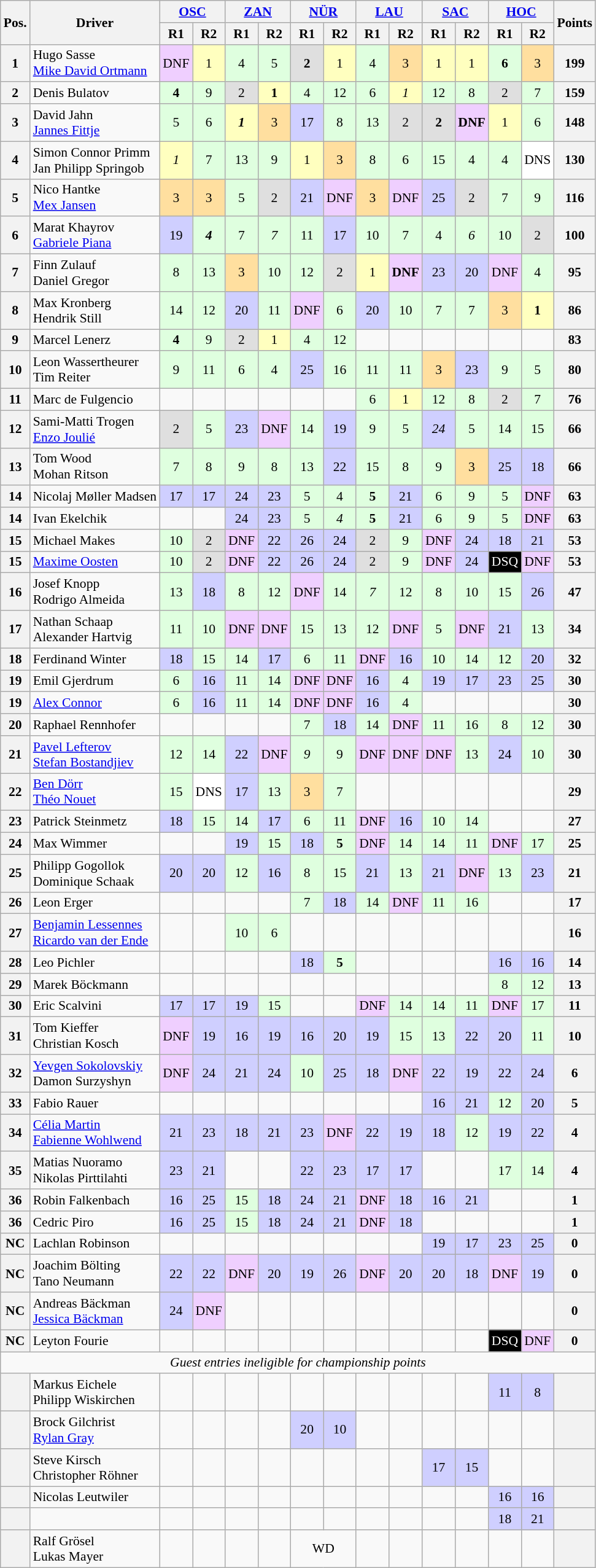<table class="wikitable" style="font-size: 90%; text-align:center">
<tr>
<th rowspan=2>Pos.</th>
<th rowspan=2>Driver</th>
<th colspan="2"><a href='#'>OSC</a><br></th>
<th colspan="2"><a href='#'>ZAN</a><br></th>
<th colspan="2"><a href='#'>NÜR</a><br></th>
<th colspan="2"><a href='#'>LAU</a><br></th>
<th colspan="2"><a href='#'>SAC</a><br></th>
<th colspan="2"><a href='#'>HOC</a><br></th>
<th rowspan=2>Points</th>
</tr>
<tr>
<th>R1</th>
<th>R2</th>
<th>R1</th>
<th>R2</th>
<th>R1</th>
<th>R2</th>
<th>R1</th>
<th>R2</th>
<th>R1</th>
<th>R2</th>
<th>R1</th>
<th>R2</th>
</tr>
<tr>
<th>1</th>
<td align=left> Hugo Sasse<br> <a href='#'>Mike David Ortmann</a></td>
<td style="background:#EFCFFF">DNF</td>
<td style="background:#FFFFBF">1</td>
<td style="background:#DFFFDF">4</td>
<td style="background:#DFFFDF">5</td>
<td style="background:#DFDFDF"><strong>2</strong></td>
<td style="background:#FFFFBF">1</td>
<td style="background:#DFFFDF">4</td>
<td style="background:#FFDF9F">3</td>
<td style="background:#FFFFBF">1</td>
<td style="background:#FFFFBF">1</td>
<td style="background:#DFFFDF"><strong>6</strong></td>
<td style="background:#FFDF9F">3</td>
<th>199</th>
</tr>
<tr>
<th>2</th>
<td align=left> Denis Bulatov</td>
<td style="background:#DFFFDF"><strong>4</strong></td>
<td style="background:#DFFFDF">9</td>
<td style="background:#DFDFDF">2</td>
<td style="background:#FFFFBF"><strong>1</strong></td>
<td style="background:#DFFFDF">4</td>
<td style="background:#DFFFDF">12</td>
<td style="background:#DFFFDF">6</td>
<td style="background:#FFFFBF"><em>1</em></td>
<td style="background:#DFFFDF">12</td>
<td style="background:#DFFFDF">8</td>
<td style="background:#DFDFDF">2</td>
<td style="background:#DFFFDF">7</td>
<th>159</th>
</tr>
<tr>
<th>3</th>
<td align=left> David Jahn<br> <a href='#'>Jannes Fittje</a></td>
<td style="background:#DFFFDF">5</td>
<td style="background:#DFFFDF">6</td>
<td style="background:#FFFFBF"><strong> <em>1</em> </strong></td>
<td style="background:#FFDF9F">3</td>
<td style="background:#CFCFFF">17</td>
<td style="background:#DFFFDF">8</td>
<td style="background:#DFFFDF">13</td>
<td style="background:#DFDFDF">2</td>
<td style="background:#DFDFDF"><strong>2</strong></td>
<td style="background:#EFCFFF"><strong>DNF</strong></td>
<td style="background:#FFFFBF">1</td>
<td style="background:#DFFFDF">6</td>
<th>148</th>
</tr>
<tr>
<th>4</th>
<td align=left> Simon Connor Primm<br> Jan Philipp Springob</td>
<td style="background:#FFFFBF"><em>1</em></td>
<td style="background:#DFFFDF">7</td>
<td style="background:#DFFFDF">13</td>
<td style="background:#DFFFDF">9</td>
<td style="background:#FFFFBF">1</td>
<td style="background:#FFDF9F">3</td>
<td style="background:#DFFFDF">8</td>
<td style="background:#DFFFDF">6</td>
<td style="background:#DFFFDF">15</td>
<td style="background:#DFFFDF">4</td>
<td style="background:#DFFFDF">4</td>
<td style="background:#FFFFFF">DNS</td>
<th>130</th>
</tr>
<tr>
<th>5</th>
<td align=left> Nico Hantke<br> <a href='#'>Mex Jansen</a></td>
<td style="background:#FFDF9F">3</td>
<td style="background:#FFDF9F">3</td>
<td style="background:#DFFFDF">5</td>
<td style="background:#DFDFDF">2</td>
<td style="background:#CFCFFF">21</td>
<td style="background:#EFCFFF">DNF</td>
<td style="background:#FFDF9F">3</td>
<td style="background:#EFCFFF">DNF</td>
<td style="background:#CFCFFF">25</td>
<td style="background:#DFDFDF">2</td>
<td style="background:#DFFFDF">7</td>
<td style="background:#DFFFDF">9</td>
<th>116</th>
</tr>
<tr>
<th>6</th>
<td align=left> Marat Khayrov<br> <a href='#'>Gabriele Piana</a></td>
<td style="background:#CFCFFF">19</td>
<td style="background:#DFFFDF"><strong> <em>4</em> </strong></td>
<td style="background:#DFFFDF">7</td>
<td style="background:#DFFFDF"><em>7</em></td>
<td style="background:#DFFFDF">11</td>
<td style="background:#CFCFFF">17</td>
<td style="background:#DFFFDF">10</td>
<td style="background:#DFFFDF">7</td>
<td style="background:#DFFFDF">4</td>
<td style="background:#DFFFDF"><em>6</em></td>
<td style="background:#DFFFDF">10</td>
<td style="background:#DFDFDF">2</td>
<th>100</th>
</tr>
<tr>
<th>7</th>
<td align=left> Finn Zulauf<br> Daniel Gregor</td>
<td style="background:#DFFFDF">8</td>
<td style="background:#DFFFDF">13</td>
<td style="background:#FFDF9F">3</td>
<td style="background:#DFFFDF">10</td>
<td style="background:#DFFFDF">12</td>
<td style="background:#DFDFDF">2</td>
<td style="background:#FFFFBF">1</td>
<td style="background:#EFCFFF"><strong>DNF</strong></td>
<td style="background:#CFCFFF">23</td>
<td style="background:#CFCFFF">20</td>
<td style="background:#EFCFFF">DNF</td>
<td style="background:#DFFFDF">4</td>
<th>95</th>
</tr>
<tr>
<th>8</th>
<td align=left> Max Kronberg<br> Hendrik Still</td>
<td style="background:#DFFFDF">14</td>
<td style="background:#DFFFDF">12</td>
<td style="background:#CFCFFF">20</td>
<td style="background:#DFFFDF">11</td>
<td style="background:#EFCFFF">DNF</td>
<td style="background:#DFFFDF">6</td>
<td style="background:#CFCFFF">20</td>
<td style="background:#DFFFDF">10</td>
<td style="background:#DFFFDF">7</td>
<td style="background:#DFFFDF">7</td>
<td style="background:#FFDF9F">3</td>
<td style="background:#FFFFBF"><strong>1</strong></td>
<th>86</th>
</tr>
<tr>
<th>9</th>
<td align=left> Marcel Lenerz</td>
<td style="background:#DFFFDF"><strong>4</strong></td>
<td style="background:#DFFFDF">9</td>
<td style="background:#DFDFDF">2</td>
<td style="background:#FFFFBF">1</td>
<td style="background:#DFFFDF">4</td>
<td style="background:#DFFFDF">12</td>
<td></td>
<td></td>
<td></td>
<td></td>
<td></td>
<td></td>
<th>83</th>
</tr>
<tr>
<th>10</th>
<td align=left> Leon Wassertheurer<br> Tim Reiter</td>
<td style="background:#DFFFDF">9</td>
<td style="background:#DFFFDF">11</td>
<td style="background:#DFFFDF">6</td>
<td style="background:#DFFFDF">4</td>
<td style="background:#CFCFFF">25</td>
<td style="background:#DFFFDF">16</td>
<td style="background:#DFFFDF">11</td>
<td style="background:#DFFFDF">11</td>
<td style="background:#FFDF9F">3</td>
<td style="background:#CFCFFF">23</td>
<td style="background:#DFFFDF">9</td>
<td style="background:#DFFFDF">5</td>
<th>80</th>
</tr>
<tr>
<th>11</th>
<td align=left> Marc de Fulgencio</td>
<td></td>
<td></td>
<td></td>
<td></td>
<td></td>
<td></td>
<td style="background:#DFFFDF">6</td>
<td style="background:#FFFFBF">1</td>
<td style="background:#DFFFDF">12</td>
<td style="background:#DFFFDF">8</td>
<td style="background:#DFDFDF">2</td>
<td style="background:#DFFFDF">7</td>
<th>76</th>
</tr>
<tr>
<th>12</th>
<td align=left> Sami-Matti Trogen<br> <a href='#'>Enzo Joulié</a></td>
<td style="background:#DFDFDF">2</td>
<td style="background:#DFFFDF">5</td>
<td style="background:#CFCFFF">23</td>
<td style="background:#EFCFFF">DNF</td>
<td style="background:#DFFFDF">14</td>
<td style="background:#CFCFFF">19</td>
<td style="background:#DFFFDF">9</td>
<td style="background:#DFFFDF">5</td>
<td style="background:#CFCFFF"><em>24</em></td>
<td style="background:#DFFFDF">5</td>
<td style="background:#DFFFDF">14</td>
<td style="background:#DFFFDF">15</td>
<th>66</th>
</tr>
<tr>
<th>13</th>
<td align=left> Tom Wood<br> Mohan Ritson</td>
<td style="background:#DFFFDF">7</td>
<td style="background:#DFFFDF">8</td>
<td style="background:#DFFFDF">9</td>
<td style="background:#DFFFDF">8</td>
<td style="background:#DFFFDF">13</td>
<td style="background:#CFCFFF">22</td>
<td style="background:#DFFFDF">15</td>
<td style="background:#DFFFDF">8</td>
<td style="background:#DFFFDF">9</td>
<td style="background:#FFDF9F">3</td>
<td style="background:#CFCFFF">25</td>
<td style="background:#CFCFFF">18</td>
<th>66</th>
</tr>
<tr>
<th>14</th>
<td align=left> Nicolaj Møller Madsen</td>
<td style="background:#CFCFFF">17</td>
<td style="background:#CFCFFF">17</td>
<td style="background:#CFCFFF">24</td>
<td style="background:#CFCFFF">23</td>
<td style="background:#DFFFDF">5</td>
<td style="background:#DFFFDF">4</td>
<td style="background:#DFFFDF"><strong>5</strong></td>
<td style="background:#CFCFFF">21</td>
<td style="background:#DFFFDF">6</td>
<td style="background:#DFFFDF">9</td>
<td style="background:#DFFFDF">5</td>
<td style="background:#EFCFFF">DNF</td>
<th>63</th>
</tr>
<tr>
<th>14</th>
<td align=left> Ivan Ekelchik</td>
<td></td>
<td></td>
<td style="background:#CFCFFF">24</td>
<td style="background:#CFCFFF">23</td>
<td style="background:#DFFFDF">5</td>
<td style="background:#DFFFDF"><em>4</em></td>
<td style="background:#DFFFDF"><strong>5</strong></td>
<td style="background:#CFCFFF">21</td>
<td style="background:#DFFFDF">6</td>
<td style="background:#DFFFDF">9</td>
<td style="background:#DFFFDF">5</td>
<td style="background:#EFCFFF">DNF</td>
<th>63</th>
</tr>
<tr>
<th>15</th>
<td align=left> Michael Makes</td>
<td style="background:#DFFFDF">10</td>
<td style="background:#DFDFDF">2</td>
<td style="background:#EFCFFF">DNF</td>
<td style="background:#CFCFFF">22</td>
<td style="background:#CFCFFF">26</td>
<td style="background:#CFCFFF">24</td>
<td style="background:#DFDFDF">2</td>
<td style="background:#DFFFDF">9</td>
<td style="background:#EFCFFF">DNF</td>
<td style="background:#CFCFFF">24</td>
<td style="background:#CFCFFF">18</td>
<td style="background:#CFCFFF">21</td>
<th>53</th>
</tr>
<tr>
<th>15</th>
<td align=left> <a href='#'>Maxime Oosten</a></td>
<td style="background:#DFFFDF">10</td>
<td style="background:#DFDFDF">2</td>
<td style="background:#EFCFFF">DNF</td>
<td style="background:#CFCFFF">22</td>
<td style="background:#CFCFFF">26</td>
<td style="background:#CFCFFF">24</td>
<td style="background:#DFDFDF">2</td>
<td style="background:#DFFFDF">9</td>
<td style="background:#EFCFFF">DNF</td>
<td style="background:#CFCFFF">24</td>
<td bgcolor="#000000" style="color:#FFFFFF">DSQ</td>
<td style="background:#EFCFFF">DNF</td>
<th>53</th>
</tr>
<tr>
<th>16</th>
<td align=left> Josef Knopp<br> Rodrigo Almeida</td>
<td style="background:#DFFFDF">13</td>
<td style="background:#CFCFFF">18</td>
<td style="background:#DFFFDF">8</td>
<td style="background:#DFFFDF">12</td>
<td style="background:#EFCFFF">DNF</td>
<td style="background:#DFFFDF">14</td>
<td style="background:#DFFFDF"><em>7</em></td>
<td style="background:#DFFFDF">12</td>
<td style="background:#DFFFDF">8</td>
<td style="background:#DFFFDF">10</td>
<td style="background:#DFFFDF">15</td>
<td style="background:#CFCFFF">26</td>
<th>47</th>
</tr>
<tr>
<th>17</th>
<td align=left> Nathan Schaap<br> Alexander Hartvig</td>
<td style="background:#DFFFDF">11</td>
<td style="background:#DFFFDF">10</td>
<td style="background:#EFCFFF">DNF</td>
<td style="background:#EFCFFF">DNF</td>
<td style="background:#DFFFDF">15</td>
<td style="background:#DFFFDF">13</td>
<td style="background:#DFFFDF">12</td>
<td style="background:#EFCFFF">DNF</td>
<td style="background:#DFFFDF">5</td>
<td style="background:#EFCFFF">DNF</td>
<td style="background:#CFCFFF">21</td>
<td style="background:#DFFFDF">13</td>
<th>34</th>
</tr>
<tr>
<th>18</th>
<td align=left> Ferdinand Winter</td>
<td style="background:#CFCFFF">18</td>
<td style="background:#DFFFDF">15</td>
<td style="background:#DFFFDF">14</td>
<td style="background:#CFCFFF">17</td>
<td style="background:#DFFFDF">6</td>
<td style="background:#DFFFDF">11</td>
<td style="background:#EFCFFF">DNF</td>
<td style="background:#CFCFFF">16</td>
<td style="background:#DFFFDF">10</td>
<td style="background:#DFFFDF">14</td>
<td style="background:#DFFFDF">12</td>
<td style="background:#CFCFFF">20</td>
<th>32</th>
</tr>
<tr>
<th>19</th>
<td align=left> Emil Gjerdrum</td>
<td style="background:#DFFFDF">6</td>
<td style="background:#CFCFFF">16</td>
<td style="background:#DFFFDF">11</td>
<td style="background:#DFFFDF">14</td>
<td style="background:#EFCFFF">DNF</td>
<td style="background:#EFCFFF">DNF</td>
<td style="background:#CFCFFF">16</td>
<td style="background:#DFFFDF">4</td>
<td style="background:#CFCFFF">19</td>
<td style="background:#CFCFFF">17</td>
<td style="background:#CFCFFF">23</td>
<td style="background:#CFCFFF">25</td>
<th>30</th>
</tr>
<tr>
<th>19</th>
<td align=left> <a href='#'>Alex Connor</a></td>
<td style="background:#DFFFDF">6</td>
<td style="background:#CFCFFF">16</td>
<td style="background:#DFFFDF">11</td>
<td style="background:#DFFFDF">14</td>
<td style="background:#EFCFFF">DNF</td>
<td style="background:#EFCFFF">DNF</td>
<td style="background:#CFCFFF">16</td>
<td style="background:#DFFFDF">4</td>
<td></td>
<td></td>
<td></td>
<td></td>
<th>30</th>
</tr>
<tr>
<th>20</th>
<td align=left> Raphael Rennhofer</td>
<td></td>
<td></td>
<td></td>
<td></td>
<td style="background:#DFFFDF">7</td>
<td style="background:#CFCFFF">18</td>
<td style="background:#DFFFDF">14</td>
<td style="background:#EFCFFF">DNF</td>
<td style="background:#DFFFDF">11</td>
<td style="background:#DFFFDF">16</td>
<td style="background:#DFFFDF">8</td>
<td style="background:#DFFFDF">12</td>
<th>30</th>
</tr>
<tr>
<th>21</th>
<td align=left> <a href='#'>Pavel Lefterov</a><br> <a href='#'>Stefan Bostandjiev</a></td>
<td style="background:#DFFFDF">12</td>
<td style="background:#DFFFDF">14</td>
<td style="background:#CFCFFF">22</td>
<td style="background:#EFCFFF">DNF</td>
<td style="background:#DFFFDF"><em>9</em></td>
<td style="background:#DFFFDF">9</td>
<td style="background:#EFCFFF">DNF</td>
<td style="background:#EFCFFF">DNF</td>
<td style="background:#EFCFFF">DNF</td>
<td style="background:#DFFFDF">13</td>
<td style="background:#CFCFFF">24</td>
<td style="background:#DFFFDF">10</td>
<th>30</th>
</tr>
<tr>
<th>22</th>
<td align=left> <a href='#'>Ben Dörr</a><br> <a href='#'>Théo Nouet</a></td>
<td style="background:#DFFFDF">15</td>
<td style="background:#FFFFFF">DNS</td>
<td style="background:#CFCFFF">17</td>
<td style="background:#DFFFDF">13</td>
<td style="background:#FFDF9F">3</td>
<td style="background:#DFFFDF">7</td>
<td></td>
<td></td>
<td></td>
<td></td>
<td></td>
<td></td>
<th>29</th>
</tr>
<tr>
<th>23</th>
<td align=left> Patrick Steinmetz</td>
<td style="background:#CFCFFF">18</td>
<td style="background:#DFFFDF">15</td>
<td style="background:#DFFFDF">14</td>
<td style="background:#CFCFFF">17</td>
<td style="background:#DFFFDF">6</td>
<td style="background:#DFFFDF">11</td>
<td style="background:#EFCFFF">DNF</td>
<td style="background:#CFCFFF">16</td>
<td style="background:#DFFFDF">10</td>
<td style="background:#DFFFDF">14</td>
<td></td>
<td></td>
<th>27</th>
</tr>
<tr>
<th>24</th>
<td align=left> Max Wimmer</td>
<td></td>
<td></td>
<td style="background:#CFCFFF">19</td>
<td style="background:#DFFFDF">15</td>
<td style="background:#CFCFFF">18</td>
<td style="background:#DFFFDF"><strong>5</strong></td>
<td style="background:#EFCFFF">DNF</td>
<td style="background:#DFFFDF">14</td>
<td style="background:#DFFFDF">14</td>
<td style="background:#DFFFDF">11</td>
<td style="background:#EFCFFF">DNF</td>
<td style="background:#DFFFDF">17</td>
<th>25</th>
</tr>
<tr>
<th>25</th>
<td align=left> Philipp Gogollok<br> Dominique Schaak</td>
<td style="background:#CFCFFF">20</td>
<td style="background:#CFCFFF">20</td>
<td style="background:#DFFFDF">12</td>
<td style="background:#CFCFFF">16</td>
<td style="background:#DFFFDF">8</td>
<td style="background:#DFFFDF">15</td>
<td style="background:#CFCFFF">21</td>
<td style="background:#DFFFDF">13</td>
<td style="background:#CFCFFF">21</td>
<td style="background:#EFCFFF">DNF</td>
<td style="background:#DFFFDF">13</td>
<td style="background:#CFCFFF">23</td>
<th>21</th>
</tr>
<tr>
<th>26</th>
<td align=left> Leon Erger</td>
<td></td>
<td></td>
<td></td>
<td></td>
<td style="background:#DFFFDF">7</td>
<td style="background:#CFCFFF">18</td>
<td style="background:#DFFFDF">14</td>
<td style="background:#EFCFFF">DNF</td>
<td style="background:#DFFFDF">11</td>
<td style="background:#DFFFDF">16</td>
<td></td>
<td></td>
<th>17</th>
</tr>
<tr>
<th>27</th>
<td align=left> <a href='#'>Benjamin Lessennes</a><br> <a href='#'>Ricardo van der Ende</a></td>
<td></td>
<td></td>
<td style="background:#DFFFDF">10</td>
<td style="background:#DFFFDF">6</td>
<td></td>
<td></td>
<td></td>
<td></td>
<td></td>
<td></td>
<td></td>
<td></td>
<th>16</th>
</tr>
<tr>
<th>28</th>
<td align=left> Leo Pichler</td>
<td></td>
<td></td>
<td></td>
<td></td>
<td style="background:#CFCFFF">18</td>
<td style="background:#DFFFDF"><strong>5</strong></td>
<td></td>
<td></td>
<td></td>
<td></td>
<td style="background:#CFCFFF">16</td>
<td style="background:#CFCFFF">16</td>
<th>14</th>
</tr>
<tr>
<th>29</th>
<td align=left> Marek Böckmann</td>
<td></td>
<td></td>
<td></td>
<td></td>
<td></td>
<td></td>
<td></td>
<td></td>
<td></td>
<td></td>
<td style="background:#DFFFDF">8</td>
<td style="background:#DFFFDF">12</td>
<th>13</th>
</tr>
<tr>
<th>30</th>
<td align=left> Eric Scalvini</td>
<td style="background:#CFCFFF">17</td>
<td style="background:#CFCFFF">17</td>
<td style="background:#CFCFFF">19</td>
<td style="background:#DFFFDF">15</td>
<td></td>
<td></td>
<td style="background:#EFCFFF">DNF</td>
<td style="background:#DFFFDF">14</td>
<td style="background:#DFFFDF">14</td>
<td style="background:#DFFFDF">11</td>
<td style="background:#EFCFFF">DNF</td>
<td style="background:#DFFFDF">17</td>
<th>11</th>
</tr>
<tr>
<th>31</th>
<td align=left> Tom Kieffer<br> Christian Kosch</td>
<td style="background:#EFCFFF">DNF</td>
<td style="background:#CFCFFF">19</td>
<td style="background:#CFCFFF">16</td>
<td style="background:#CFCFFF">19</td>
<td style="background:#CFCFFF">16</td>
<td style="background:#CFCFFF">20</td>
<td style="background:#CFCFFF">19</td>
<td style="background:#DFFFDF">15</td>
<td style="background:#DFFFDF">13</td>
<td style="background:#CFCFFF">22</td>
<td style="background:#CFCFFF">20</td>
<td style="background:#DFFFDF">11</td>
<th>10</th>
</tr>
<tr>
<th>32</th>
<td align=left> <a href='#'>Yevgen Sokolovskiy</a><br> Damon Surzyshyn</td>
<td style="background:#EFCFFF">DNF</td>
<td style="background:#CFCFFF">24</td>
<td style="background:#CFCFFF">21</td>
<td style="background:#CFCFFF">24</td>
<td style="background:#DFFFDF">10</td>
<td style="background:#CFCFFF">25</td>
<td style="background:#CFCFFF">18</td>
<td style="background:#EFCFFF">DNF</td>
<td style="background:#CFCFFF">22</td>
<td style="background:#CFCFFF">19</td>
<td style="background:#CFCFFF">22</td>
<td style="background:#CFCFFF">24</td>
<th>6</th>
</tr>
<tr>
<th>33</th>
<td align=left> Fabio Rauer</td>
<td></td>
<td></td>
<td></td>
<td></td>
<td></td>
<td></td>
<td></td>
<td></td>
<td style="background:#CFCFFF">16</td>
<td style="background:#CFCFFF">21</td>
<td style="background:#DFFFDF">12</td>
<td style="background:#CFCFFF">20</td>
<th>5</th>
</tr>
<tr>
<th>34</th>
<td align=left> <a href='#'>Célia Martin</a><br> <a href='#'>Fabienne Wohlwend</a></td>
<td style="background:#CFCFFF">21</td>
<td style="background:#CFCFFF">23</td>
<td style="background:#CFCFFF">18</td>
<td style="background:#CFCFFF">21</td>
<td style="background:#CFCFFF">23</td>
<td style="background:#EFCFFF">DNF</td>
<td style="background:#CFCFFF">22</td>
<td style="background:#CFCFFF">19</td>
<td style="background:#CFCFFF">18</td>
<td style="background:#DFFFDF">12</td>
<td style="background:#CFCFFF">19</td>
<td style="background:#CFCFFF">22</td>
<th>4</th>
</tr>
<tr>
<th>35</th>
<td align=left> Matias Nuoramo<br> Nikolas Pirttilahti</td>
<td style="background:#CFCFFF">23</td>
<td style="background:#CFCFFF">21</td>
<td></td>
<td></td>
<td style="background:#CFCFFF">22</td>
<td style="background:#CFCFFF">23</td>
<td style="background:#CFCFFF">17</td>
<td style="background:#CFCFFF">17</td>
<td></td>
<td></td>
<td style="background:#DFFFDF">17</td>
<td style="background:#DFFFDF">14</td>
<th>4</th>
</tr>
<tr>
<th>36</th>
<td align=left> Robin Falkenbach</td>
<td style="background:#CFCFFF">16</td>
<td style="background:#CFCFFF">25</td>
<td style="background:#DFFFDF">15</td>
<td style="background:#CFCFFF">18</td>
<td style="background:#CFCFFF">24</td>
<td style="background:#CFCFFF">21</td>
<td style="background:#EFCFFF">DNF</td>
<td style="background:#CFCFFF">18</td>
<td style="background:#CFCFFF">16</td>
<td style="background:#CFCFFF">21</td>
<td></td>
<td></td>
<th>1</th>
</tr>
<tr>
<th>36</th>
<td align=left> Cedric Piro</td>
<td style="background:#CFCFFF">16</td>
<td style="background:#CFCFFF">25</td>
<td style="background:#DFFFDF">15</td>
<td style="background:#CFCFFF">18</td>
<td style="background:#CFCFFF">24</td>
<td style="background:#CFCFFF">21</td>
<td style="background:#EFCFFF">DNF</td>
<td style="background:#CFCFFF">18</td>
<td></td>
<td></td>
<td></td>
<td></td>
<th>1</th>
</tr>
<tr>
<th>NC</th>
<td align=left> Lachlan Robinson</td>
<td></td>
<td></td>
<td></td>
<td></td>
<td></td>
<td></td>
<td></td>
<td></td>
<td style="background:#CFCFFF">19</td>
<td style="background:#CFCFFF">17</td>
<td style="background:#CFCFFF">23</td>
<td style="background:#CFCFFF">25</td>
<th>0</th>
</tr>
<tr>
<th>NC</th>
<td align=left> Joachim Bölting<br> Tano Neumann</td>
<td style="background:#CFCFFF">22</td>
<td style="background:#CFCFFF">22</td>
<td style="background:#EFCFFF">DNF</td>
<td style="background:#CFCFFF">20</td>
<td style="background:#CFCFFF">19</td>
<td style="background:#CFCFFF">26</td>
<td style="background:#EFCFFF">DNF</td>
<td style="background:#CFCFFF">20</td>
<td style="background:#CFCFFF">20</td>
<td style="background:#CFCFFF">18</td>
<td style="background:#EFCFFF">DNF</td>
<td style="background:#CFCFFF">19</td>
<th>0</th>
</tr>
<tr>
<th>NC</th>
<td align=left> Andreas Bäckman<br> <a href='#'>Jessica Bäckman</a></td>
<td style="background:#CFCFFF">24</td>
<td style="background:#EFCFFF">DNF</td>
<td></td>
<td></td>
<td></td>
<td></td>
<td></td>
<td></td>
<td></td>
<td></td>
<td></td>
<td></td>
<th>0</th>
</tr>
<tr>
<th>NC</th>
<td align=left> Leyton Fourie</td>
<td></td>
<td></td>
<td></td>
<td></td>
<td></td>
<td></td>
<td></td>
<td></td>
<td></td>
<td></td>
<td bgcolor="#000000" style="color:#FFFFFF">DSQ</td>
<td style="background:#EFCFFF">DNF</td>
<th>0</th>
</tr>
<tr>
<td align=center colspan=15><em>Guest entries ineligible for championship points</em></td>
</tr>
<tr>
<th></th>
<td align=left> Markus Eichele<br> Philipp Wiskirchen</td>
<td></td>
<td></td>
<td></td>
<td></td>
<td></td>
<td></td>
<td></td>
<td></td>
<td></td>
<td></td>
<td style="background:#CFCFFF">11</td>
<td style="background:#CFCFFF">8</td>
<th></th>
</tr>
<tr>
<th></th>
<td align=left> Brock Gilchrist<br> <a href='#'>Rylan Gray</a></td>
<td></td>
<td></td>
<td></td>
<td></td>
<td style="background:#CFCFFF">20</td>
<td style="background:#CFCFFF">10</td>
<td></td>
<td></td>
<td></td>
<td></td>
<td></td>
<td></td>
<th></th>
</tr>
<tr>
<th></th>
<td align=left> Steve Kirsch<br> Christopher Röhner</td>
<td></td>
<td></td>
<td></td>
<td></td>
<td></td>
<td></td>
<td></td>
<td></td>
<td style="background:#CFCFFF">17</td>
<td style="background:#CFCFFF">15</td>
<td></td>
<td></td>
<th></th>
</tr>
<tr>
<th></th>
<td align=left> Nicolas Leutwiler</td>
<td></td>
<td></td>
<td></td>
<td></td>
<td></td>
<td></td>
<td></td>
<td></td>
<td></td>
<td></td>
<td style="background:#CFCFFF">16</td>
<td style="background:#CFCFFF">16</td>
<th></th>
</tr>
<tr>
<th></th>
<td align=left></td>
<td></td>
<td></td>
<td></td>
<td></td>
<td></td>
<td></td>
<td></td>
<td></td>
<td></td>
<td></td>
<td style="background:#CFCFFF">18</td>
<td style="background:#CFCFFF">21</td>
<th></th>
</tr>
<tr>
<th></th>
<td align=left> Ralf Grösel<br> Lukas Mayer</td>
<td></td>
<td></td>
<td></td>
<td></td>
<td colspan=2>WD</td>
<td></td>
<td></td>
<td></td>
<td></td>
<td></td>
<td></td>
<th></th>
</tr>
</table>
